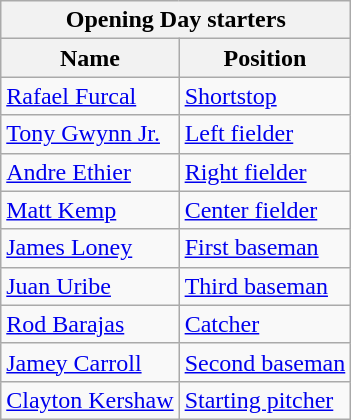<table class="wikitable" style="text-align:left">
<tr>
<th colspan="2">Opening Day starters</th>
</tr>
<tr>
<th>Name</th>
<th>Position</th>
</tr>
<tr>
<td><a href='#'>Rafael Furcal</a></td>
<td><a href='#'>Shortstop</a></td>
</tr>
<tr>
<td><a href='#'>Tony Gwynn Jr.</a></td>
<td><a href='#'>Left fielder</a></td>
</tr>
<tr>
<td><a href='#'>Andre Ethier</a></td>
<td><a href='#'>Right fielder</a></td>
</tr>
<tr>
<td><a href='#'>Matt Kemp</a></td>
<td><a href='#'>Center fielder</a></td>
</tr>
<tr>
<td><a href='#'>James Loney</a></td>
<td><a href='#'>First baseman</a></td>
</tr>
<tr>
<td><a href='#'>Juan Uribe</a></td>
<td><a href='#'>Third baseman</a></td>
</tr>
<tr>
<td><a href='#'>Rod Barajas</a></td>
<td><a href='#'>Catcher</a></td>
</tr>
<tr>
<td><a href='#'>Jamey Carroll</a></td>
<td><a href='#'>Second baseman</a></td>
</tr>
<tr>
<td><a href='#'>Clayton Kershaw</a></td>
<td><a href='#'>Starting pitcher</a></td>
</tr>
</table>
